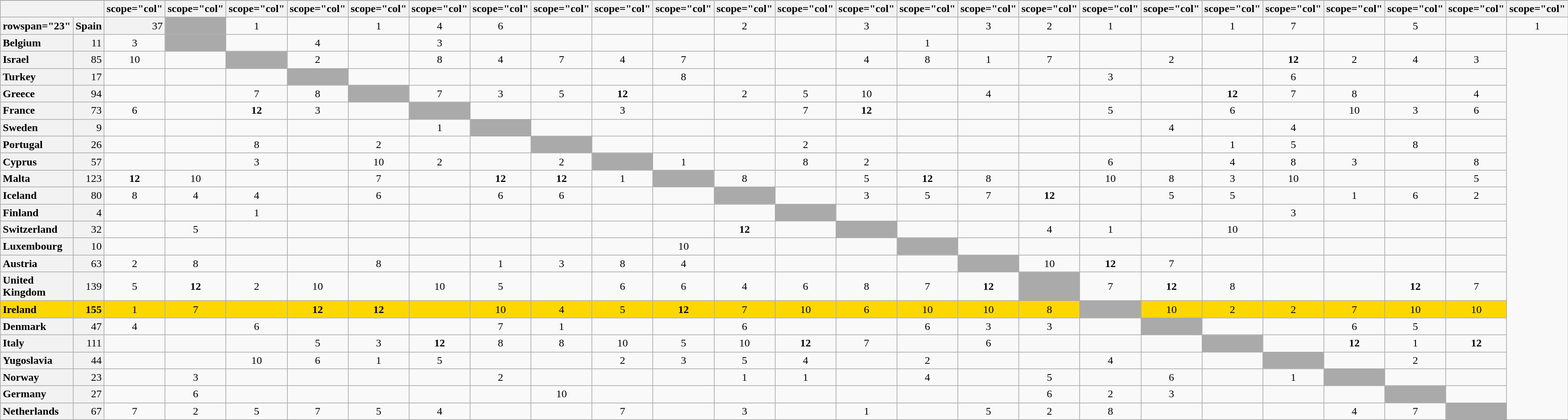<table class="wikitable plainrowheaders" style="text-align:center;">
<tr>
</tr>
<tr>
<th colspan="2"></th>
<th>scope="col" </th>
<th>scope="col" </th>
<th>scope="col" </th>
<th>scope="col" </th>
<th>scope="col" </th>
<th>scope="col" </th>
<th>scope="col" </th>
<th>scope="col" </th>
<th>scope="col" </th>
<th>scope="col" </th>
<th>scope="col" </th>
<th>scope="col" </th>
<th>scope="col" </th>
<th>scope="col" </th>
<th>scope="col" </th>
<th>scope="col" </th>
<th>scope="col" </th>
<th>scope="col" </th>
<th>scope="col" </th>
<th>scope="col" </th>
<th>scope="col" </th>
<th>scope="col" </th>
<th>scope="col" </th>
<th>scope="col" </th>
</tr>
<tr>
<th>rowspan="23" </th>
<th scope="row" style="text-align:left; background:#f2f2f2;">Spain</th>
<td style="text-align:right; background:#f2f2f2;">37</td>
<td style="text-align:left; background:#aaa;"></td>
<td>1</td>
<td></td>
<td>1</td>
<td>4</td>
<td>6</td>
<td></td>
<td></td>
<td></td>
<td>2</td>
<td></td>
<td>3</td>
<td></td>
<td>3</td>
<td>2</td>
<td>1</td>
<td></td>
<td>1</td>
<td>7</td>
<td></td>
<td>5</td>
<td></td>
<td>1</td>
</tr>
<tr>
<th scope="row" style="text-align:left; background:#f2f2f2;">Belgium</th>
<td style="text-align:right; background:#f2f2f2;">11</td>
<td>3</td>
<td style="text-align:left; background:#aaa;"></td>
<td></td>
<td>4</td>
<td></td>
<td>3</td>
<td></td>
<td></td>
<td></td>
<td></td>
<td></td>
<td></td>
<td></td>
<td>1</td>
<td></td>
<td></td>
<td></td>
<td></td>
<td></td>
<td></td>
<td></td>
<td></td>
<td></td>
</tr>
<tr>
<th scope="row" style="text-align:left; background:#f2f2f2;">Israel</th>
<td style="text-align:right; background:#f2f2f2;">85</td>
<td>10</td>
<td></td>
<td style="text-align:left; background:#aaa;"></td>
<td>2</td>
<td></td>
<td>8</td>
<td>4</td>
<td>7</td>
<td>4</td>
<td>7</td>
<td></td>
<td></td>
<td>4</td>
<td>8</td>
<td>1</td>
<td>7</td>
<td></td>
<td>2</td>
<td></td>
<td><strong>12</strong></td>
<td>2</td>
<td>4</td>
<td>3</td>
</tr>
<tr>
<th scope="row" style="text-align:left; background:#f2f2f2;">Turkey</th>
<td style="text-align:right; background:#f2f2f2;">17</td>
<td></td>
<td></td>
<td></td>
<td style="text-align:left; background:#aaa;"></td>
<td></td>
<td></td>
<td></td>
<td></td>
<td></td>
<td>8</td>
<td></td>
<td></td>
<td></td>
<td></td>
<td></td>
<td></td>
<td>3</td>
<td></td>
<td></td>
<td>6</td>
<td></td>
<td></td>
<td></td>
</tr>
<tr>
<th scope="row" style="text-align:left; background:#f2f2f2;">Greece</th>
<td style="text-align:right; background:#f2f2f2;">94</td>
<td></td>
<td></td>
<td>7</td>
<td>8</td>
<td style="text-align:left; background:#aaa;"></td>
<td>7</td>
<td>3</td>
<td>5</td>
<td><strong>12</strong></td>
<td></td>
<td>2</td>
<td>5</td>
<td>10</td>
<td></td>
<td>4</td>
<td></td>
<td></td>
<td></td>
<td><strong>12</strong></td>
<td>7</td>
<td>8</td>
<td></td>
<td>4</td>
</tr>
<tr>
<th scope="row" style="text-align:left; background:#f2f2f2;">France</th>
<td style="text-align:right; background:#f2f2f2;">73</td>
<td>6</td>
<td></td>
<td><strong>12</strong></td>
<td>3</td>
<td></td>
<td style="text-align:left; background:#aaa;"></td>
<td></td>
<td></td>
<td>3</td>
<td></td>
<td></td>
<td>7</td>
<td><strong>12</strong></td>
<td></td>
<td></td>
<td></td>
<td>5</td>
<td></td>
<td>6</td>
<td></td>
<td>10</td>
<td>3</td>
<td>6</td>
</tr>
<tr>
<th scope="row" style="text-align:left; background:#f2f2f2;">Sweden</th>
<td style="text-align:right; background:#f2f2f2;">9</td>
<td></td>
<td></td>
<td></td>
<td></td>
<td></td>
<td>1</td>
<td style="text-align:left; background:#aaa;"></td>
<td></td>
<td></td>
<td></td>
<td></td>
<td></td>
<td></td>
<td></td>
<td></td>
<td></td>
<td></td>
<td>4</td>
<td></td>
<td>4</td>
<td></td>
<td></td>
<td></td>
</tr>
<tr>
<th scope="row" style="text-align:left; background:#f2f2f2;">Portugal</th>
<td style="text-align:right; background:#f2f2f2;">26</td>
<td></td>
<td></td>
<td>8</td>
<td></td>
<td>2</td>
<td></td>
<td></td>
<td style="text-align:left; background:#aaa;"></td>
<td></td>
<td></td>
<td></td>
<td>2</td>
<td></td>
<td></td>
<td></td>
<td></td>
<td></td>
<td></td>
<td>1</td>
<td>5</td>
<td></td>
<td>8</td>
<td></td>
</tr>
<tr>
<th scope="row" style="text-align:left; background:#f2f2f2;">Cyprus</th>
<td style="text-align:right; background:#f2f2f2;">57</td>
<td></td>
<td></td>
<td>3</td>
<td></td>
<td>10</td>
<td>2</td>
<td></td>
<td>2</td>
<td style="text-align:left; background:#aaa;"></td>
<td>1</td>
<td></td>
<td>8</td>
<td>2</td>
<td></td>
<td></td>
<td></td>
<td>6</td>
<td></td>
<td>4</td>
<td>8</td>
<td>3</td>
<td></td>
<td>8</td>
</tr>
<tr>
<th scope="row" style="text-align:left; background:#f2f2f2;">Malta</th>
<td style="text-align:right; background:#f2f2f2;">123</td>
<td><strong>12</strong></td>
<td>10</td>
<td></td>
<td></td>
<td>7</td>
<td></td>
<td><strong>12</strong></td>
<td><strong>12</strong></td>
<td>1</td>
<td style="text-align:left; background:#aaa;"></td>
<td>8</td>
<td></td>
<td>5</td>
<td><strong>12</strong></td>
<td>8</td>
<td></td>
<td>10</td>
<td>8</td>
<td>3</td>
<td>10</td>
<td></td>
<td></td>
<td>5</td>
</tr>
<tr>
<th scope="row" style="text-align:left; background:#f2f2f2;">Iceland</th>
<td style="text-align:right; background:#f2f2f2;">80</td>
<td>8</td>
<td>4</td>
<td>4</td>
<td></td>
<td>6</td>
<td></td>
<td>6</td>
<td>6</td>
<td></td>
<td></td>
<td style="text-align:left; background:#aaa;"></td>
<td></td>
<td>3</td>
<td>5</td>
<td>7</td>
<td><strong>12</strong></td>
<td></td>
<td>5</td>
<td>5</td>
<td></td>
<td>1</td>
<td>6</td>
<td>2</td>
</tr>
<tr>
<th scope="row" style="text-align:left; background:#f2f2f2;">Finland</th>
<td style="text-align:right; background:#f2f2f2;">4</td>
<td></td>
<td></td>
<td>1</td>
<td></td>
<td></td>
<td></td>
<td></td>
<td></td>
<td></td>
<td></td>
<td></td>
<td style="text-align:left; background:#aaa;"></td>
<td></td>
<td></td>
<td></td>
<td></td>
<td></td>
<td></td>
<td></td>
<td>3</td>
<td></td>
<td></td>
<td></td>
</tr>
<tr>
<th scope="row" style="text-align:left; background:#f2f2f2;">Switzerland</th>
<td style="text-align:right; background:#f2f2f2;">32</td>
<td></td>
<td>5</td>
<td></td>
<td></td>
<td></td>
<td></td>
<td></td>
<td></td>
<td></td>
<td></td>
<td><strong>12</strong></td>
<td></td>
<td style="text-align:left; background:#aaa;"></td>
<td></td>
<td></td>
<td>4</td>
<td>1</td>
<td></td>
<td>10</td>
<td></td>
<td></td>
<td></td>
<td></td>
</tr>
<tr>
<th scope="row" style="text-align:left; background:#f2f2f2;">Luxembourg</th>
<td style="text-align:right; background:#f2f2f2;">10</td>
<td></td>
<td></td>
<td></td>
<td></td>
<td></td>
<td></td>
<td></td>
<td></td>
<td></td>
<td>10</td>
<td></td>
<td></td>
<td></td>
<td style="text-align:left; background:#aaa;"></td>
<td></td>
<td></td>
<td></td>
<td></td>
<td></td>
<td></td>
<td></td>
<td></td>
<td></td>
</tr>
<tr>
<th scope="row" style="text-align:left; background:#f2f2f2;">Austria</th>
<td style="text-align:right; background:#f2f2f2;">63</td>
<td>2</td>
<td>8</td>
<td></td>
<td></td>
<td>8</td>
<td></td>
<td>1</td>
<td>3</td>
<td>8</td>
<td>4</td>
<td></td>
<td></td>
<td></td>
<td></td>
<td style="text-align:left; background:#aaa;"></td>
<td>10</td>
<td><strong>12</strong></td>
<td>7</td>
<td></td>
<td></td>
<td></td>
<td></td>
<td></td>
</tr>
<tr>
<th scope="row" style="text-align:left; background:#f2f2f2;">United Kingdom</th>
<td style="text-align:right; background:#f2f2f2;">139</td>
<td>5</td>
<td><strong>12</strong></td>
<td>2</td>
<td>10</td>
<td></td>
<td>10</td>
<td>5</td>
<td></td>
<td>6</td>
<td>6</td>
<td>4</td>
<td>6</td>
<td>8</td>
<td>7</td>
<td><strong>12</strong></td>
<td style="text-align:left; background:#aaa;"></td>
<td>7</td>
<td><strong>12</strong></td>
<td>8</td>
<td></td>
<td></td>
<td><strong>12</strong></td>
<td>7</td>
</tr>
<tr style="background:gold;">
<th scope="row" style="text-align:left; font-weight:bold; background:gold;">Ireland</th>
<td style="text-align:right; font-weight:bold;">155</td>
<td>1</td>
<td>7</td>
<td></td>
<td><strong>12</strong></td>
<td><strong>12</strong></td>
<td></td>
<td>10</td>
<td>4</td>
<td>5</td>
<td><strong>12</strong></td>
<td>7</td>
<td>10</td>
<td>6</td>
<td>10</td>
<td>10</td>
<td>8</td>
<td style="text-align:left; background:#aaa;"></td>
<td>10</td>
<td>2</td>
<td>2</td>
<td>7</td>
<td>10</td>
<td>10</td>
</tr>
<tr>
<th scope="row" style="text-align:left; background:#f2f2f2;">Denmark</th>
<td style="text-align:right; background:#f2f2f2;">47</td>
<td>4</td>
<td></td>
<td>6</td>
<td></td>
<td></td>
<td></td>
<td>7</td>
<td>1</td>
<td></td>
<td></td>
<td>6</td>
<td></td>
<td></td>
<td>6</td>
<td>3</td>
<td>3</td>
<td></td>
<td style="text-align:left; background:#aaa;"></td>
<td></td>
<td></td>
<td>6</td>
<td>5</td>
<td></td>
</tr>
<tr>
<th scope="row" style="text-align:left; background:#f2f2f2;">Italy</th>
<td style="text-align:right; background:#f2f2f2;">111</td>
<td></td>
<td></td>
<td></td>
<td>5</td>
<td>3</td>
<td><strong>12</strong></td>
<td>8</td>
<td>8</td>
<td>10</td>
<td>5</td>
<td>10</td>
<td><strong>12</strong></td>
<td>7</td>
<td></td>
<td>6</td>
<td></td>
<td></td>
<td></td>
<td style="text-align:left; background:#aaa;"></td>
<td></td>
<td><strong>12</strong></td>
<td>1</td>
<td><strong>12</strong></td>
</tr>
<tr>
<th scope="row" style="text-align:left; background:#f2f2f2;">Yugoslavia</th>
<td style="text-align:right; background:#f2f2f2;">44</td>
<td></td>
<td></td>
<td>10</td>
<td>6</td>
<td>1</td>
<td>5</td>
<td></td>
<td></td>
<td>2</td>
<td>3</td>
<td>5</td>
<td>4</td>
<td></td>
<td>2</td>
<td></td>
<td></td>
<td>4</td>
<td></td>
<td></td>
<td style="text-align:left; background:#aaa;"></td>
<td></td>
<td>2</td>
<td></td>
</tr>
<tr>
<th scope="row" style="text-align:left; background:#f2f2f2;">Norway</th>
<td style="text-align:right; background:#f2f2f2;">23</td>
<td></td>
<td>3</td>
<td></td>
<td></td>
<td></td>
<td></td>
<td>2</td>
<td></td>
<td></td>
<td></td>
<td>1</td>
<td>1</td>
<td></td>
<td>4</td>
<td></td>
<td>5</td>
<td></td>
<td>6</td>
<td></td>
<td>1</td>
<td style="text-align:left; background:#aaa;"></td>
<td></td>
<td></td>
</tr>
<tr>
<th scope="row" style="text-align:left; background:#f2f2f2;">Germany</th>
<td style="text-align:right; background:#f2f2f2;">27</td>
<td></td>
<td>6</td>
<td></td>
<td></td>
<td></td>
<td></td>
<td></td>
<td>10</td>
<td></td>
<td></td>
<td></td>
<td></td>
<td></td>
<td></td>
<td></td>
<td>6</td>
<td>2</td>
<td>3</td>
<td></td>
<td></td>
<td></td>
<td style="text-align:left; background:#aaa;"></td>
<td></td>
</tr>
<tr>
<th scope="row" style="text-align:left; background:#f2f2f2;">Netherlands</th>
<td style="text-align:right; background:#f2f2f2;">67</td>
<td>7</td>
<td>2</td>
<td>5</td>
<td>7</td>
<td>5</td>
<td>4</td>
<td></td>
<td></td>
<td>7</td>
<td></td>
<td>3</td>
<td></td>
<td>1</td>
<td></td>
<td>5</td>
<td>2</td>
<td>8</td>
<td></td>
<td></td>
<td></td>
<td>4</td>
<td>7</td>
<td style="text-align:left; background:#aaa;"></td>
</tr>
</table>
